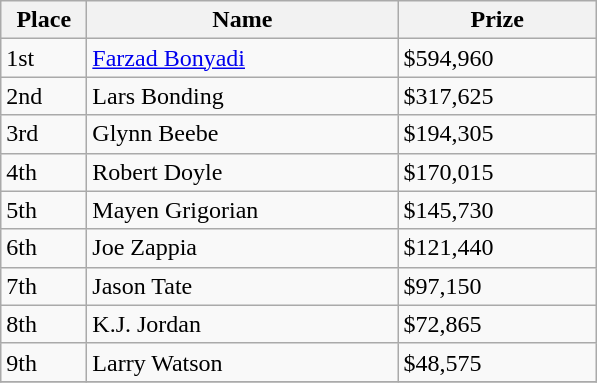<table class="wikitable">
<tr>
<th width="50">Place</th>
<th width="200">Name</th>
<th width="125">Prize</th>
</tr>
<tr>
<td>1st</td>
<td><a href='#'>Farzad Bonyadi</a></td>
<td>$594,960</td>
</tr>
<tr>
<td>2nd</td>
<td>Lars Bonding</td>
<td>$317,625</td>
</tr>
<tr>
<td>3rd</td>
<td>Glynn Beebe</td>
<td>$194,305</td>
</tr>
<tr>
<td>4th</td>
<td>Robert Doyle</td>
<td>$170,015</td>
</tr>
<tr>
<td>5th</td>
<td>Mayen Grigorian</td>
<td>$145,730</td>
</tr>
<tr>
<td>6th</td>
<td>Joe Zappia</td>
<td>$121,440</td>
</tr>
<tr>
<td>7th</td>
<td>Jason Tate</td>
<td>$97,150</td>
</tr>
<tr>
<td>8th</td>
<td>K.J. Jordan</td>
<td>$72,865</td>
</tr>
<tr>
<td>9th</td>
<td>Larry Watson</td>
<td>$48,575</td>
</tr>
<tr>
</tr>
</table>
